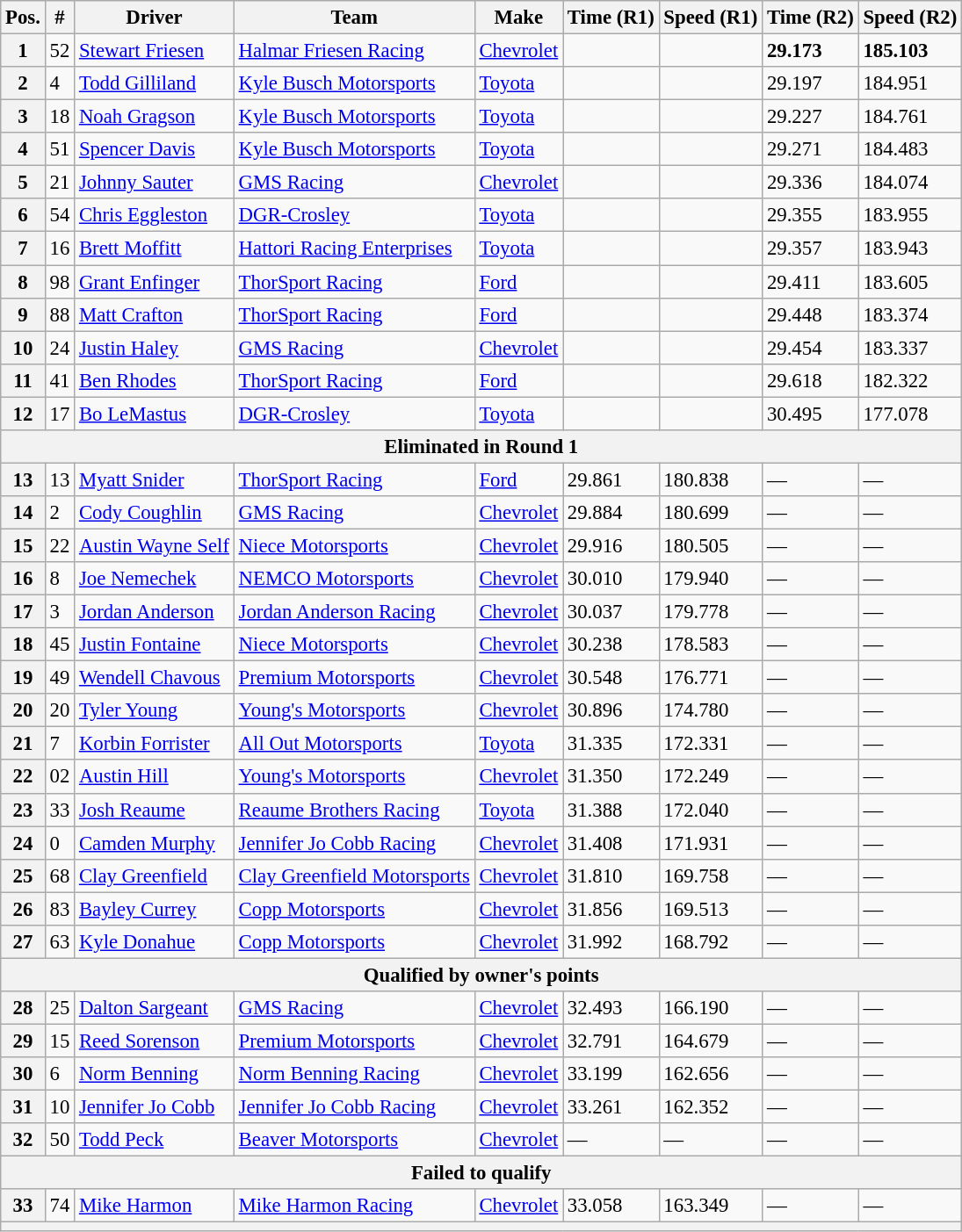<table class="wikitable" style="font-size:95%">
<tr>
<th>Pos.</th>
<th>#</th>
<th>Driver</th>
<th>Team</th>
<th>Make</th>
<th>Time (R1)</th>
<th>Speed (R1)</th>
<th>Time (R2)</th>
<th>Speed (R2)</th>
</tr>
<tr>
<th>1</th>
<td>52</td>
<td><a href='#'>Stewart Friesen</a></td>
<td><a href='#'>Halmar Friesen Racing</a></td>
<td><a href='#'>Chevrolet</a></td>
<td></td>
<td></td>
<td><strong>29.173</strong></td>
<td><strong>185.103</strong></td>
</tr>
<tr>
<th>2</th>
<td>4</td>
<td><a href='#'>Todd Gilliland</a></td>
<td><a href='#'>Kyle Busch Motorsports</a></td>
<td><a href='#'>Toyota</a></td>
<td></td>
<td></td>
<td>29.197</td>
<td>184.951</td>
</tr>
<tr>
<th>3</th>
<td>18</td>
<td><a href='#'>Noah Gragson</a></td>
<td><a href='#'>Kyle Busch Motorsports</a></td>
<td><a href='#'>Toyota</a></td>
<td></td>
<td></td>
<td>29.227</td>
<td>184.761</td>
</tr>
<tr>
<th>4</th>
<td>51</td>
<td><a href='#'>Spencer Davis</a></td>
<td><a href='#'>Kyle Busch Motorsports</a></td>
<td><a href='#'>Toyota</a></td>
<td></td>
<td></td>
<td>29.271</td>
<td>184.483</td>
</tr>
<tr>
<th>5</th>
<td>21</td>
<td><a href='#'>Johnny Sauter</a></td>
<td><a href='#'>GMS Racing</a></td>
<td><a href='#'>Chevrolet</a></td>
<td></td>
<td></td>
<td>29.336</td>
<td>184.074</td>
</tr>
<tr>
<th>6</th>
<td>54</td>
<td><a href='#'>Chris Eggleston</a></td>
<td><a href='#'>DGR-Crosley</a></td>
<td><a href='#'>Toyota</a></td>
<td></td>
<td></td>
<td>29.355</td>
<td>183.955</td>
</tr>
<tr>
<th>7</th>
<td>16</td>
<td><a href='#'>Brett Moffitt</a></td>
<td><a href='#'>Hattori Racing Enterprises</a></td>
<td><a href='#'>Toyota</a></td>
<td></td>
<td></td>
<td>29.357</td>
<td>183.943</td>
</tr>
<tr>
<th>8</th>
<td>98</td>
<td><a href='#'>Grant Enfinger</a></td>
<td><a href='#'>ThorSport Racing</a></td>
<td><a href='#'>Ford</a></td>
<td></td>
<td></td>
<td>29.411</td>
<td>183.605</td>
</tr>
<tr>
<th>9</th>
<td>88</td>
<td><a href='#'>Matt Crafton</a></td>
<td><a href='#'>ThorSport Racing</a></td>
<td><a href='#'>Ford</a></td>
<td></td>
<td></td>
<td>29.448</td>
<td>183.374</td>
</tr>
<tr>
<th>10</th>
<td>24</td>
<td><a href='#'>Justin Haley</a></td>
<td><a href='#'>GMS Racing</a></td>
<td><a href='#'>Chevrolet</a></td>
<td></td>
<td></td>
<td>29.454</td>
<td>183.337</td>
</tr>
<tr>
<th>11</th>
<td>41</td>
<td><a href='#'>Ben Rhodes</a></td>
<td><a href='#'>ThorSport Racing</a></td>
<td><a href='#'>Ford</a></td>
<td></td>
<td></td>
<td>29.618</td>
<td>182.322</td>
</tr>
<tr>
<th>12</th>
<td>17</td>
<td><a href='#'>Bo LeMastus</a></td>
<td><a href='#'>DGR-Crosley</a></td>
<td><a href='#'>Toyota</a></td>
<td></td>
<td></td>
<td>30.495</td>
<td>177.078</td>
</tr>
<tr>
<th colspan="9">Eliminated in Round 1</th>
</tr>
<tr>
<th>13</th>
<td>13</td>
<td><a href='#'>Myatt Snider</a></td>
<td><a href='#'>ThorSport Racing</a></td>
<td><a href='#'>Ford</a></td>
<td>29.861</td>
<td>180.838</td>
<td>—</td>
<td>—</td>
</tr>
<tr>
<th>14</th>
<td>2</td>
<td><a href='#'>Cody Coughlin</a></td>
<td><a href='#'>GMS Racing</a></td>
<td><a href='#'>Chevrolet</a></td>
<td>29.884</td>
<td>180.699</td>
<td>—</td>
<td>—</td>
</tr>
<tr>
<th>15</th>
<td>22</td>
<td><a href='#'>Austin Wayne Self</a></td>
<td><a href='#'>Niece Motorsports</a></td>
<td><a href='#'>Chevrolet</a></td>
<td>29.916</td>
<td>180.505</td>
<td>—</td>
<td>—</td>
</tr>
<tr>
<th>16</th>
<td>8</td>
<td><a href='#'>Joe Nemechek</a></td>
<td><a href='#'>NEMCO Motorsports</a></td>
<td><a href='#'>Chevrolet</a></td>
<td>30.010</td>
<td>179.940</td>
<td>—</td>
<td>—</td>
</tr>
<tr>
<th>17</th>
<td>3</td>
<td><a href='#'>Jordan Anderson</a></td>
<td><a href='#'>Jordan Anderson Racing</a></td>
<td><a href='#'>Chevrolet</a></td>
<td>30.037</td>
<td>179.778</td>
<td>—</td>
<td>—</td>
</tr>
<tr>
<th>18</th>
<td>45</td>
<td><a href='#'>Justin Fontaine</a></td>
<td><a href='#'>Niece Motorsports</a></td>
<td><a href='#'>Chevrolet</a></td>
<td>30.238</td>
<td>178.583</td>
<td>—</td>
<td>—</td>
</tr>
<tr>
<th>19</th>
<td>49</td>
<td><a href='#'>Wendell Chavous</a></td>
<td><a href='#'>Premium Motorsports</a></td>
<td><a href='#'>Chevrolet</a></td>
<td>30.548</td>
<td>176.771</td>
<td>—</td>
<td>—</td>
</tr>
<tr>
<th>20</th>
<td>20</td>
<td><a href='#'>Tyler Young</a></td>
<td><a href='#'>Young's Motorsports</a></td>
<td><a href='#'>Chevrolet</a></td>
<td>30.896</td>
<td>174.780</td>
<td>—</td>
<td>—</td>
</tr>
<tr>
<th>21</th>
<td>7</td>
<td><a href='#'>Korbin Forrister</a></td>
<td><a href='#'>All Out Motorsports</a></td>
<td><a href='#'>Toyota</a></td>
<td>31.335</td>
<td>172.331</td>
<td>—</td>
<td>—</td>
</tr>
<tr>
<th>22</th>
<td>02</td>
<td><a href='#'>Austin Hill</a></td>
<td><a href='#'>Young's Motorsports</a></td>
<td><a href='#'>Chevrolet</a></td>
<td>31.350</td>
<td>172.249</td>
<td>—</td>
<td>—</td>
</tr>
<tr>
<th>23</th>
<td>33</td>
<td><a href='#'>Josh Reaume</a></td>
<td><a href='#'>Reaume Brothers Racing</a></td>
<td><a href='#'>Toyota</a></td>
<td>31.388</td>
<td>172.040</td>
<td>—</td>
<td>—</td>
</tr>
<tr>
<th>24</th>
<td>0</td>
<td><a href='#'>Camden Murphy</a></td>
<td><a href='#'>Jennifer Jo Cobb Racing</a></td>
<td><a href='#'>Chevrolet</a></td>
<td>31.408</td>
<td>171.931</td>
<td>—</td>
<td>—</td>
</tr>
<tr>
<th>25</th>
<td>68</td>
<td><a href='#'>Clay Greenfield</a></td>
<td><a href='#'>Clay Greenfield Motorsports</a></td>
<td><a href='#'>Chevrolet</a></td>
<td>31.810</td>
<td>169.758</td>
<td>—</td>
<td>—</td>
</tr>
<tr>
<th>26</th>
<td>83</td>
<td><a href='#'>Bayley Currey</a></td>
<td><a href='#'>Copp Motorsports</a></td>
<td><a href='#'>Chevrolet</a></td>
<td>31.856</td>
<td>169.513</td>
<td>—</td>
<td>—</td>
</tr>
<tr>
<th>27</th>
<td>63</td>
<td><a href='#'>Kyle Donahue</a></td>
<td><a href='#'>Copp Motorsports</a></td>
<td><a href='#'>Chevrolet</a></td>
<td>31.992</td>
<td>168.792</td>
<td>—</td>
<td>—</td>
</tr>
<tr>
<th colspan="9">Qualified by owner's points</th>
</tr>
<tr>
<th>28</th>
<td>25</td>
<td><a href='#'>Dalton Sargeant</a></td>
<td><a href='#'>GMS Racing</a></td>
<td><a href='#'>Chevrolet</a></td>
<td>32.493</td>
<td>166.190</td>
<td>—</td>
<td>—</td>
</tr>
<tr>
<th>29</th>
<td>15</td>
<td><a href='#'>Reed Sorenson</a></td>
<td><a href='#'>Premium Motorsports</a></td>
<td><a href='#'>Chevrolet</a></td>
<td>32.791</td>
<td>164.679</td>
<td>—</td>
<td>—</td>
</tr>
<tr>
<th>30</th>
<td>6</td>
<td><a href='#'>Norm Benning</a></td>
<td><a href='#'>Norm Benning Racing</a></td>
<td><a href='#'>Chevrolet</a></td>
<td>33.199</td>
<td>162.656</td>
<td>—</td>
<td>—</td>
</tr>
<tr>
<th>31</th>
<td>10</td>
<td><a href='#'>Jennifer Jo Cobb</a></td>
<td><a href='#'>Jennifer Jo Cobb Racing</a></td>
<td><a href='#'>Chevrolet</a></td>
<td>33.261</td>
<td>162.352</td>
<td>—</td>
<td>—</td>
</tr>
<tr>
<th>32</th>
<td>50</td>
<td><a href='#'>Todd Peck</a></td>
<td><a href='#'>Beaver Motorsports</a></td>
<td><a href='#'>Chevrolet</a></td>
<td>—</td>
<td>—</td>
<td>—</td>
<td>—</td>
</tr>
<tr>
<th colspan="9">Failed to qualify</th>
</tr>
<tr>
<th>33</th>
<td>74</td>
<td><a href='#'>Mike Harmon</a></td>
<td><a href='#'>Mike Harmon Racing</a></td>
<td><a href='#'>Chevrolet</a></td>
<td>33.058</td>
<td>163.349</td>
<td>—</td>
<td>—</td>
</tr>
<tr>
<th colspan="9"></th>
</tr>
</table>
